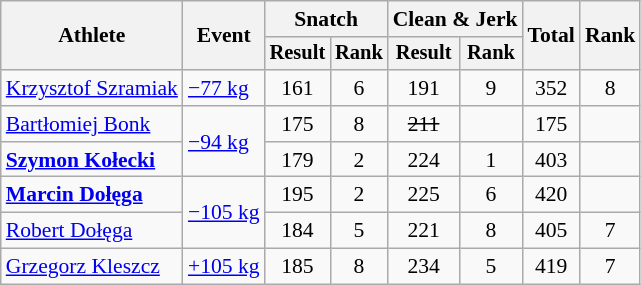<table class="wikitable" style="font-size:90%">
<tr>
<th rowspan="2">Athlete</th>
<th rowspan="2">Event</th>
<th colspan="2">Snatch</th>
<th colspan="2">Clean & Jerk</th>
<th rowspan="2">Total</th>
<th rowspan="2">Rank</th>
</tr>
<tr style="font-size:95%">
<th>Result</th>
<th>Rank</th>
<th>Result</th>
<th>Rank</th>
</tr>
<tr align=center>
<td align=left><a href='#'>Krzysztof Szramiak</a></td>
<td align=left><a href='#'>−77 kg</a></td>
<td>161</td>
<td>6</td>
<td>191</td>
<td>9</td>
<td>352</td>
<td>8</td>
</tr>
<tr align=center>
<td align=left><a href='#'>Bartłomiej Bonk</a></td>
<td align=left rowspan=2><a href='#'>−94 kg</a></td>
<td>175</td>
<td>8</td>
<td><s>211</s></td>
<td></td>
<td>175</td>
<td></td>
</tr>
<tr align=center>
<td align=left><strong><a href='#'>Szymon Kołecki</a></strong></td>
<td>179</td>
<td>2</td>
<td>224</td>
<td>1</td>
<td>403</td>
<td></td>
</tr>
<tr align=center>
<td align=left><strong><a href='#'>Marcin Dołęga</a></strong></td>
<td align=left rowspan=2><a href='#'>−105 kg</a></td>
<td>195</td>
<td>2</td>
<td>225</td>
<td>6</td>
<td>420</td>
<td></td>
</tr>
<tr align=center>
<td align=left><a href='#'>Robert Dołęga</a></td>
<td>184</td>
<td>5</td>
<td>221</td>
<td>8</td>
<td>405</td>
<td>7</td>
</tr>
<tr align=center>
<td align=left><a href='#'>Grzegorz Kleszcz</a></td>
<td align=left><a href='#'>+105 kg</a></td>
<td>185</td>
<td>8</td>
<td>234</td>
<td>5</td>
<td>419</td>
<td>7</td>
</tr>
</table>
